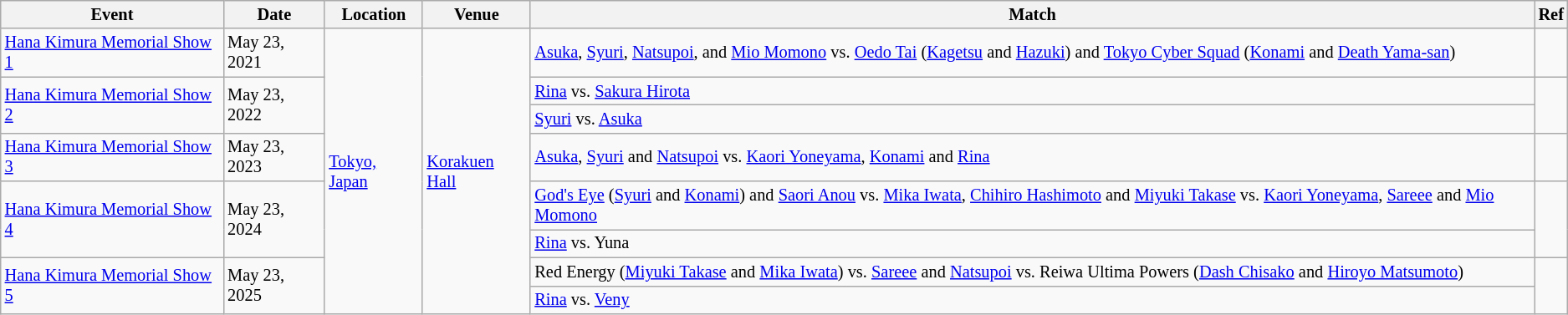<table class="wikitable" style="font-size:85%;">
<tr>
<th>Event</th>
<th>Date</th>
<th>Location</th>
<th>Venue</th>
<th>Match</th>
<th>Ref</th>
</tr>
<tr>
<td><a href='#'>Hana Kimura Memorial Show 1</a></td>
<td>May 23, 2021</td>
<td rowspan=8><a href='#'>Tokyo, Japan</a></td>
<td rowspan=8><a href='#'>Korakuen Hall</a></td>
<td><a href='#'>Asuka</a>, <a href='#'>Syuri</a>, <a href='#'>Natsupoi</a>, and <a href='#'>Mio Momono</a> vs. <a href='#'>Oedo Tai</a> (<a href='#'>Kagetsu</a> and <a href='#'>Hazuki</a>) and <a href='#'>Tokyo Cyber Squad</a> (<a href='#'>Konami</a> and <a href='#'>Death Yama-san</a>)</td>
<td></td>
</tr>
<tr>
<td rowspan="2"><a href='#'>Hana Kimura Memorial Show 2</a></td>
<td rowspan="2">May 23, 2022</td>
<td><a href='#'>Rina</a> vs. <a href='#'>Sakura Hirota</a></td>
<td rowspan="2"></td>
</tr>
<tr>
<td><a href='#'>Syuri</a> vs. <a href='#'>Asuka</a></td>
</tr>
<tr>
<td><a href='#'>Hana Kimura Memorial Show 3</a></td>
<td>May 23, 2023</td>
<td><a href='#'>Asuka</a>, <a href='#'>Syuri</a> and <a href='#'>Natsupoi</a> vs. <a href='#'>Kaori Yoneyama</a>, <a href='#'>Konami</a> and <a href='#'>Rina</a></td>
<td></td>
</tr>
<tr>
<td rowspan="2"><a href='#'>Hana Kimura Memorial Show 4</a></td>
<td rowspan="2">May 23, 2024</td>
<td><a href='#'>God's Eye</a> (<a href='#'>Syuri</a> and <a href='#'>Konami</a>) and <a href='#'>Saori Anou</a> vs. <a href='#'>Mika Iwata</a>, <a href='#'>Chihiro Hashimoto</a> and <a href='#'>Miyuki Takase</a> vs. <a href='#'>Kaori Yoneyama</a>, <a href='#'>Sareee</a> and <a href='#'>Mio Momono</a></td>
<td rowspan="2"></td>
</tr>
<tr>
<td><a href='#'>Rina</a> vs. Yuna</td>
</tr>
<tr>
<td rowspan="2"><a href='#'>Hana Kimura Memorial Show 5</a></td>
<td rowspan="2">May 23, 2025</td>
<td>Red Energy (<a href='#'>Miyuki Takase</a> and <a href='#'>Mika Iwata</a>) vs. <a href='#'>Sareee</a> and <a href='#'>Natsupoi</a> vs. Reiwa Ultima Powers (<a href='#'>Dash Chisako</a> and <a href='#'>Hiroyo Matsumoto</a>)</td>
<td rowspan="2"></td>
</tr>
<tr>
<td><a href='#'>Rina</a> vs. <a href='#'>Veny</a></td>
</tr>
</table>
